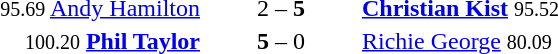<table style="text-align:center">
<tr>
<th width=223></th>
<th width=100></th>
<th width=223></th>
</tr>
<tr>
<td align=right><small><span>95.69</span></small> <a href='#'>Andy Hamilton</a> </td>
<td>2 – <strong>5</strong></td>
<td align=left> <strong><a href='#'>Christian Kist</a></strong> <small><span>95.52</span></small></td>
</tr>
<tr>
<td align=right><small><span>100.20</span></small> <strong><a href='#'>Phil Taylor</a></strong> </td>
<td><strong>5</strong> – 0</td>
<td align=left> <a href='#'>Richie George</a> <small><span>80.09</span></small></td>
</tr>
</table>
